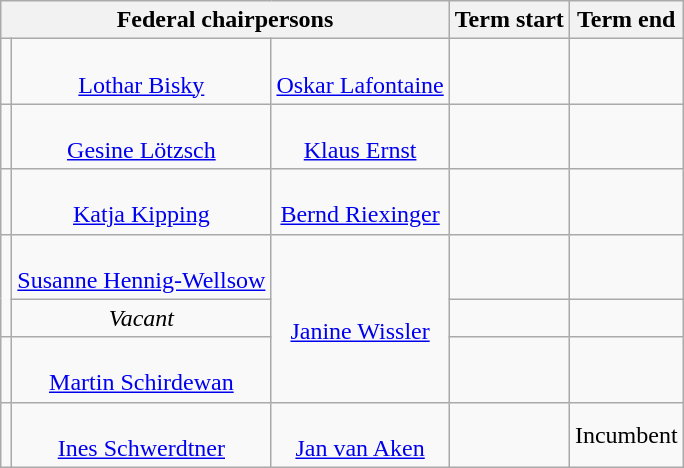<table class=wikitable style="text-align:center">
<tr>
<th colspan=3>Federal chairpersons</th>
<th>Term start</th>
<th>Term end</th>
</tr>
<tr>
<td bgcolor=></td>
<td><br><a href='#'>Lothar Bisky</a></td>
<td><br><a href='#'>Oskar Lafontaine</a></td>
<td></td>
<td></td>
</tr>
<tr>
<td bgcolor=></td>
<td><br><a href='#'>Gesine Lötzsch</a></td>
<td><br><a href='#'>Klaus Ernst</a></td>
<td></td>
<td></td>
</tr>
<tr>
<td bgcolor=></td>
<td><br><a href='#'>Katja Kipping</a></td>
<td><br><a href='#'>Bernd Riexinger</a></td>
<td></td>
<td></td>
</tr>
<tr>
<td rowspan=2 bgcolor=></td>
<td><br><a href='#'>Susanne Hennig-Wellsow</a></td>
<td rowspan=3><br><a href='#'>Janine Wissler</a></td>
<td></td>
<td></td>
</tr>
<tr>
<td><em>Vacant</em></td>
<td></td>
<td></td>
</tr>
<tr>
<td bgcolor=></td>
<td><br><a href='#'>Martin Schirdewan</a></td>
<td></td>
<td></td>
</tr>
<tr>
<td bgcolor=></td>
<td><br><a href='#'>Ines Schwerdtner</a></td>
<td><br><a href='#'>Jan van Aken</a></td>
<td></td>
<td>Incumbent</td>
</tr>
</table>
